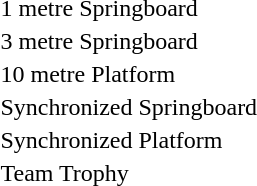<table>
<tr>
<td>1 metre Springboard</td>
<td></td>
<td></td>
<td></td>
</tr>
<tr>
<td>3 metre Springboard</td>
<td></td>
<td></td>
<td></td>
</tr>
<tr>
<td>10 metre Platform</td>
<td></td>
<td></td>
<td></td>
</tr>
<tr>
<td>Synchronized Springboard</td>
<td></td>
<td></td>
<td></td>
</tr>
<tr>
<td>Synchronized Platform</td>
<td></td>
<td></td>
<td></td>
</tr>
<tr>
<td>Team Trophy</td>
<td></td>
<td></td>
<td></td>
</tr>
</table>
